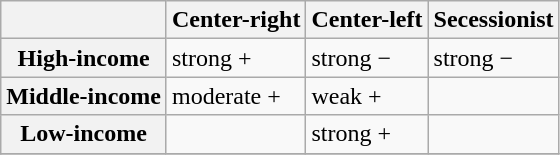<table class="wikitable col2right col3left">
<tr>
<th></th>
<th>Center-right</th>
<th>Center-left</th>
<th>Secessionist</th>
</tr>
<tr>
<th>High-income</th>
<td>strong +</td>
<td>strong −</td>
<td>strong −</td>
</tr>
<tr>
<th>Middle-income</th>
<td>moderate +</td>
<td>weak +</td>
<td></td>
</tr>
<tr>
<th>Low-income</th>
<td></td>
<td>strong +</td>
<td></td>
</tr>
<tr>
</tr>
</table>
